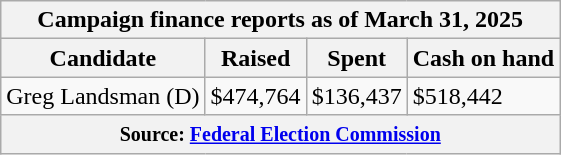<table class="wikitable sortable">
<tr>
<th colspan=4>Campaign finance reports as of March 31, 2025</th>
</tr>
<tr style="text-align:center;">
<th>Candidate</th>
<th>Raised</th>
<th>Spent</th>
<th>Cash on hand</th>
</tr>
<tr>
<td>Greg Landsman (D)</td>
<td>$474,764</td>
<td>$136,437</td>
<td>$518,442</td>
</tr>
<tr>
<th colspan="4"><small>Source: <a href='#'>Federal Election Commission</a></small></th>
</tr>
</table>
